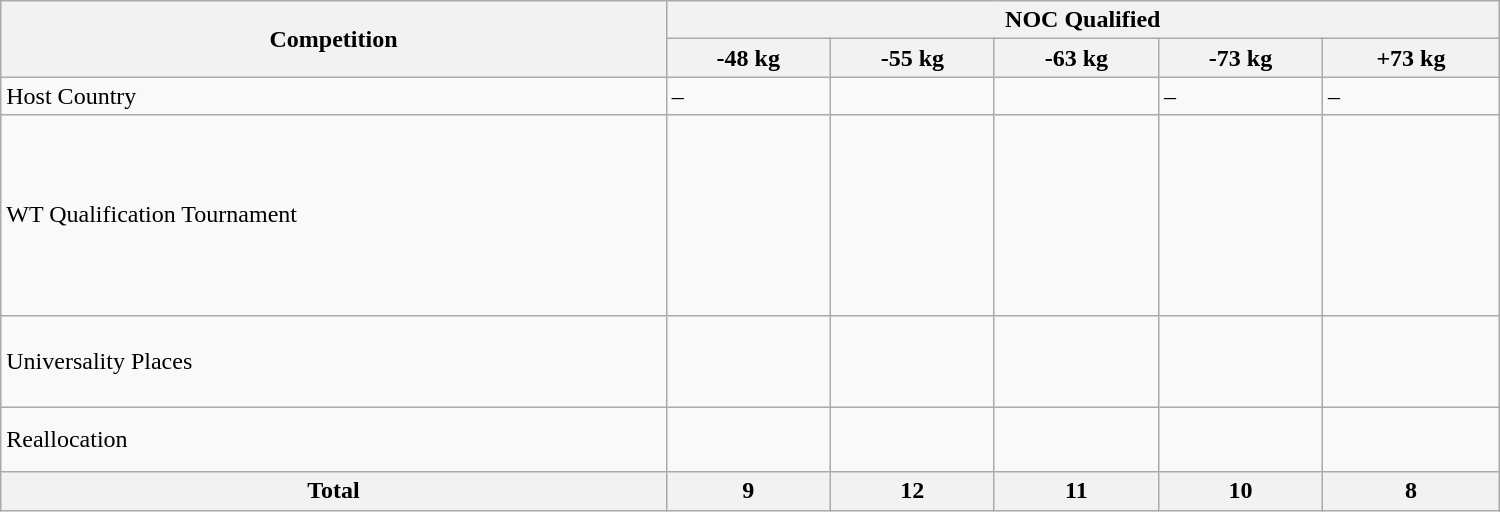<table class="wikitable" width=1000>
<tr>
<th rowspan="2">Competition</th>
<th colspan="5">NOC Qualified</th>
</tr>
<tr>
<th>-48 kg</th>
<th>-55 kg</th>
<th>-63 kg</th>
<th>-73 kg</th>
<th>+73 kg</th>
</tr>
<tr>
<td>Host Country</td>
<td>–</td>
<td></td>
<td></td>
<td>–</td>
<td>–</td>
</tr>
<tr>
<td>WT Qualification Tournament</td>
<td><br><br><br><br><br><br></td>
<td><br><br><br><br><br><s></s><br></td>
<td><br><br><s></s><br><br><br><br><br></td>
<td><br><br><br><br><br><br><br></td>
<td><br><br><br><br><br><br></td>
</tr>
<tr>
<td>Universality Places</td>
<td><s></s><br></td>
<td><br><br></td>
<td><br><br><br></td>
<td><br><br></td>
<td></td>
</tr>
<tr>
<td>Reallocation</td>
<td></td>
<td><br><br></td>
<td></td>
<td></td>
<td></td>
</tr>
<tr>
<th>Total</th>
<th>9</th>
<th>12</th>
<th>11</th>
<th>10</th>
<th>8</th>
</tr>
</table>
